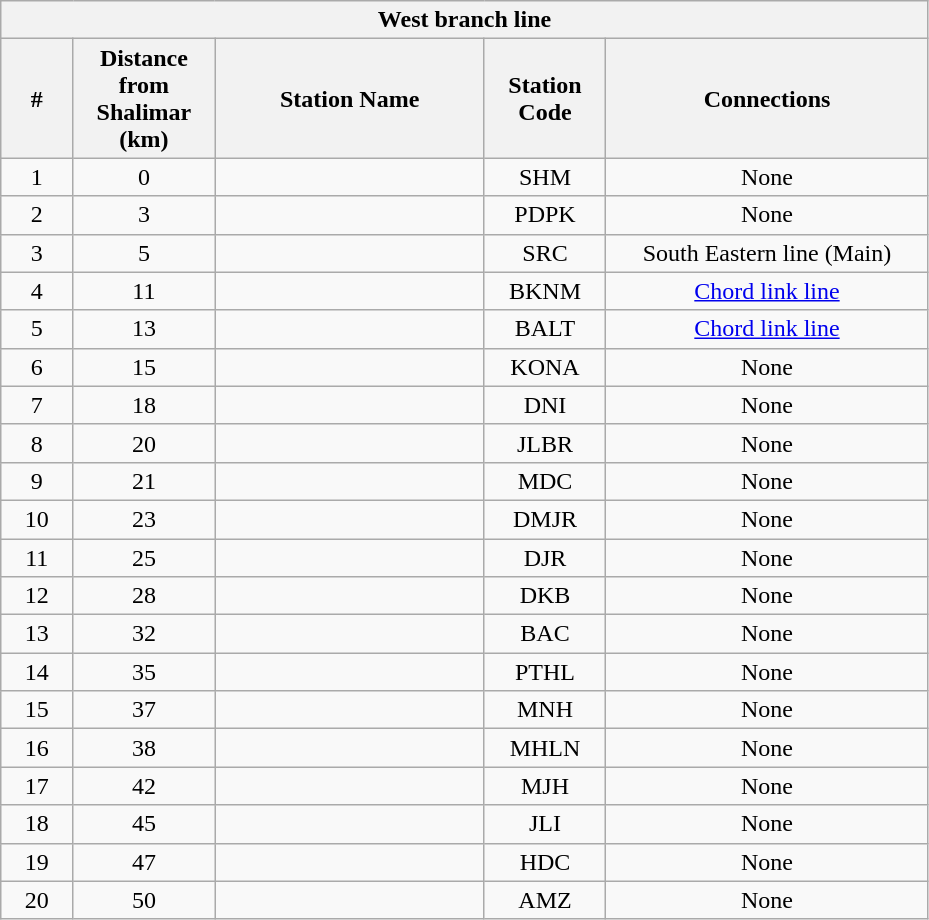<table class="wikitable" style="text-align:center; width:49%;">
<tr>
<th colspan="5"><strong>West branch line</strong></th>
</tr>
<tr>
<th style="width:1%;">#</th>
<th style="width:1%;">Distance from Shalimar (km)</th>
<th style="width:5%;">Station Name</th>
<th style="width:1%;">Station Code</th>
<th style="width:5%;">Connections</th>
</tr>
<tr>
<td>1</td>
<td>0</td>
<td><strong></strong></td>
<td>SHM</td>
<td>None</td>
</tr>
<tr>
<td>2</td>
<td>3</td>
<td></td>
<td>PDPK</td>
<td>None</td>
</tr>
<tr>
<td>3</td>
<td>5</td>
<td><strong></strong></td>
<td>SRC</td>
<td>South Eastern line (Main)</td>
</tr>
<tr>
<td>4</td>
<td>11</td>
<td></td>
<td>BKNM</td>
<td><a href='#'>Chord link line</a></td>
</tr>
<tr>
<td>5</td>
<td>13</td>
<td></td>
<td>BALT</td>
<td><a href='#'>Chord link line</a></td>
</tr>
<tr>
<td>6</td>
<td>15</td>
<td></td>
<td>KONA</td>
<td>None</td>
</tr>
<tr>
<td>7</td>
<td>18</td>
<td></td>
<td>DNI</td>
<td>None</td>
</tr>
<tr>
<td>8</td>
<td>20</td>
<td></td>
<td>JLBR</td>
<td>None</td>
</tr>
<tr>
<td>9</td>
<td>21</td>
<td></td>
<td>MDC</td>
<td>None</td>
</tr>
<tr>
<td>10</td>
<td>23</td>
<td></td>
<td>DMJR</td>
<td>None</td>
</tr>
<tr>
<td>11</td>
<td>25</td>
<td></td>
<td>DJR</td>
<td>None</td>
</tr>
<tr>
<td>12</td>
<td>28</td>
<td></td>
<td>DKB</td>
<td>None</td>
</tr>
<tr>
<td>13</td>
<td>32</td>
<td></td>
<td>BAC</td>
<td>None</td>
</tr>
<tr>
<td>14</td>
<td>35</td>
<td></td>
<td>PTHL</td>
<td>None</td>
</tr>
<tr>
<td>15</td>
<td>37</td>
<td></td>
<td>MNH</td>
<td>None</td>
</tr>
<tr>
<td>16</td>
<td>38</td>
<td></td>
<td>MHLN</td>
<td>None</td>
</tr>
<tr>
<td>17</td>
<td>42</td>
<td></td>
<td>MJH</td>
<td>None</td>
</tr>
<tr>
<td>18</td>
<td>45</td>
<td></td>
<td>JLI</td>
<td>None</td>
</tr>
<tr>
<td>19</td>
<td>47</td>
<td></td>
<td>HDC</td>
<td>None</td>
</tr>
<tr>
<td>20</td>
<td>50</td>
<td><strong></strong></td>
<td>AMZ</td>
<td>None</td>
</tr>
</table>
